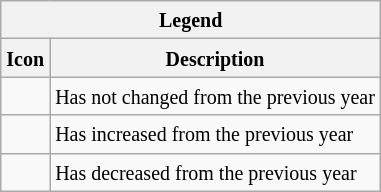<table class="wikitable">
<tr>
<th colspan="2"><small>Legend</small></th>
</tr>
<tr>
<th><small> Icon</small></th>
<th><small> Description</small></th>
</tr>
<tr>
<td></td>
<td><small>Has not changed from the previous year</small></td>
</tr>
<tr>
<td></td>
<td><small>Has increased from the previous year</small></td>
</tr>
<tr>
<td></td>
<td><small>Has decreased from the previous year</small></td>
</tr>
</table>
